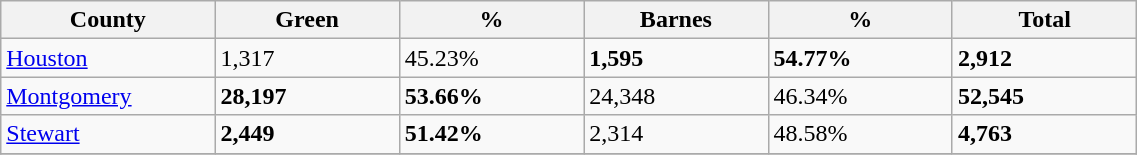<table class="wikitable sortable" width="60%">
<tr>
<th width="11%">County</th>
<th width="10%">Green</th>
<th width="10%">%</th>
<th width="10%">Barnes</th>
<th width="10%">%</th>
<th width="10%">Total</th>
</tr>
<tr>
<td><a href='#'>Houston</a></td>
<td>1,317</td>
<td>45.23%</td>
<td><strong>1,595</strong></td>
<td><strong>54.77%</strong></td>
<td><strong>2,912</strong></td>
</tr>
<tr>
<td><a href='#'>Montgomery</a></td>
<td><strong>28,197</strong></td>
<td><strong>53.66%</strong></td>
<td>24,348</td>
<td>46.34%</td>
<td><strong>52,545</strong></td>
</tr>
<tr>
<td><a href='#'>Stewart</a></td>
<td><strong>2,449</strong></td>
<td><strong>51.42%</strong></td>
<td>2,314</td>
<td>48.58%</td>
<td><strong>4,763</strong></td>
</tr>
<tr>
</tr>
</table>
